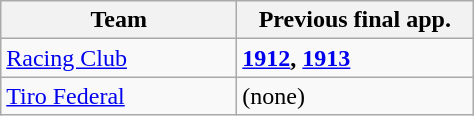<table class="wikitable">
<tr>
<th width=150px>Team</th>
<th width=150px>Previous final app.</th>
</tr>
<tr>
<td><a href='#'>Racing Club</a></td>
<td><strong><a href='#'>1912</a>, <a href='#'>1913</a></strong></td>
</tr>
<tr>
<td><a href='#'>Tiro Federal</a></td>
<td>(none)</td>
</tr>
</table>
